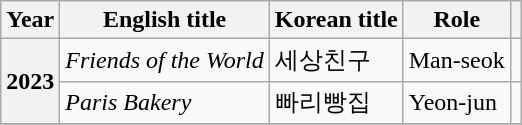<table class="wikitable sortable plainrowheaders">
<tr>
<th scope="col">Year</th>
<th scope="col">English title</th>
<th scope="col">Korean title</th>
<th scope="col">Role</th>
<th scope="col" class="unsortable"></th>
</tr>
<tr>
<th scope="row" rowspan=2>2023</th>
<td><em>Friends of the World</em></td>
<td>세상친구</td>
<td>Man-seok</td>
<td></td>
</tr>
<tr>
<td><em>Paris Bakery</em></td>
<td>빠리빵집</td>
<td>Yeon-jun</td>
<td></td>
</tr>
<tr>
</tr>
</table>
